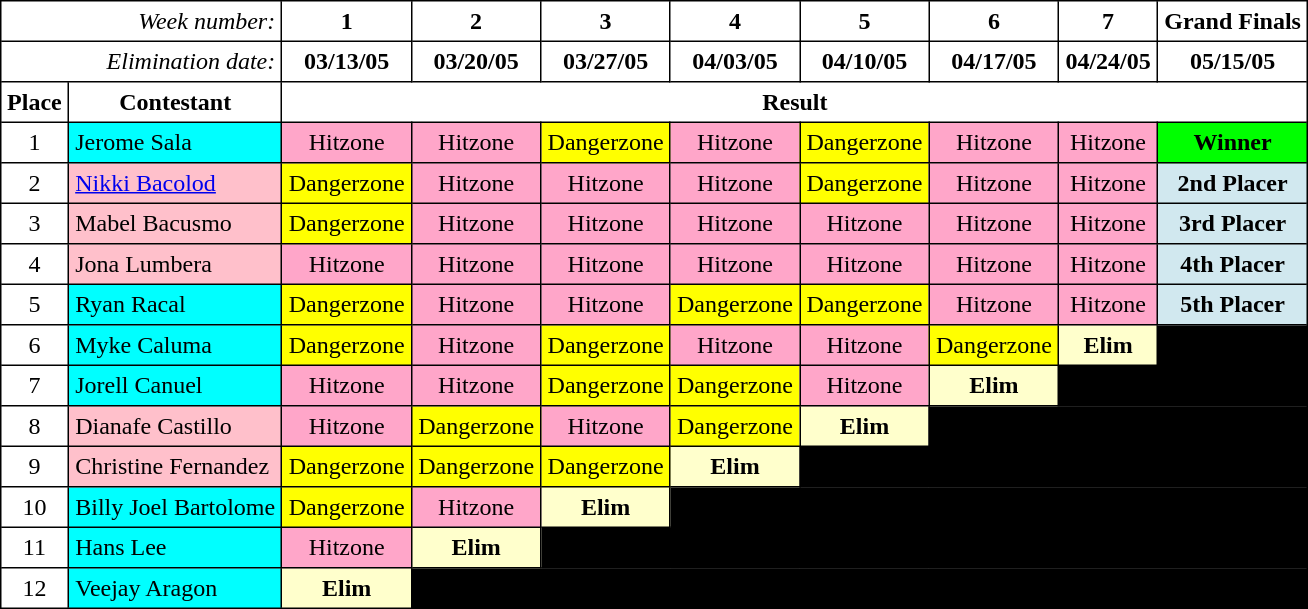<table border="2" cellpadding="4" style="margin:1em auto; background:white; border:1px solid black; border-collapse:collapse; text-align:center">
<tr>
<td colspan="2" align="right"><em>Week number:</em></td>
<th>1</th>
<th>2</th>
<th>3</th>
<th>4</th>
<th>5</th>
<th>6</th>
<th>7</th>
<th>Grand Finals</th>
</tr>
<tr>
<td colspan="2" align="right"><em>Elimination date:</em></td>
<th>03/13/05</th>
<th>03/20/05</th>
<th>03/27/05</th>
<th>04/03/05</th>
<th>04/10/05</th>
<th>04/17/05</th>
<th>04/24/05</th>
<th>05/15/05</th>
</tr>
<tr>
<th>Place</th>
<th>Contestant</th>
<th colspan="8" align="center">Result</th>
</tr>
<tr>
<td align="center">1</td>
<td style="background:cyan; color:black" align="left">Jerome Sala</td>
<td style="background:#FFA6C9; color:black">Hitzone</td>
<td style="background:#FFA6C9; color:black">Hitzone</td>
<td style="background:yellow; color:black">Dangerzone</td>
<td style="background:#FFA6C9; color:black">Hitzone</td>
<td style="background:yellow; color:black">Dangerzone</td>
<td style="background:#FFA6C9; color:black">Hitzone</td>
<td style="background:#FFA6C9; color:black">Hitzone</td>
<td style="background:lime; color:black"><strong>Winner</strong></td>
</tr>
<tr>
<td align="center">2</td>
<td style="background:pink; color:black" align="left"><a href='#'>Nikki Bacolod</a></td>
<td style="background:yellow; color:black">Dangerzone</td>
<td style="background:#FFA6C9; color:black">Hitzone</td>
<td style="background:#FFA6C9; color:black">Hitzone</td>
<td style="background:#FFA6C9; color:black">Hitzone</td>
<td style="background:yellow; color:black">Dangerzone</td>
<td style="background:#FFA6C9; color:black">Hitzone</td>
<td style="background:#FFA6C9; color:black">Hitzone</td>
<td style="background:#D1E8EF; color:black"><strong>2nd Placer</strong></td>
</tr>
<tr>
<td align="center">3</td>
<td style="background:pink; color:black" align="left">Mabel Bacusmo</td>
<td style="background:yellow; color:black">Dangerzone</td>
<td style="background:#FFA6C9; color:black">Hitzone</td>
<td style="background:#FFA6C9; color:black">Hitzone</td>
<td style="background:#FFA6C9; color:black">Hitzone</td>
<td style="background:#FFA6C9; color:black">Hitzone</td>
<td style="background:#FFA6C9; color:black">Hitzone</td>
<td style="background:#FFA6C9; color:black">Hitzone</td>
<td style="background:#D1E8EF; color:black"><strong>3rd Placer</strong></td>
</tr>
<tr>
<td align="center">4</td>
<td style="background:pink; color:black" align="left">Jona Lumbera</td>
<td style="background:#FFA6C9; color:black">Hitzone</td>
<td style="background:#FFA6C9; color:black">Hitzone</td>
<td style="background:#FFA6C9; color:black">Hitzone</td>
<td style="background:#FFA6C9; color:black">Hitzone</td>
<td style="background:#FFA6C9; color:black">Hitzone</td>
<td style="background:#FFA6C9; color:black">Hitzone</td>
<td style="background:#FFA6C9; color:black">Hitzone</td>
<td style="background:#D1E8EF; color:black"><strong>4th Placer</strong></td>
</tr>
<tr>
<td align="center">5</td>
<td style="background:cyan; color:black" align="left">Ryan Racal</td>
<td style="background:yellow; color:black">Dangerzone</td>
<td style="background:#FFA6C9; color:black">Hitzone</td>
<td style="background:#FFA6C9; color:black">Hitzone</td>
<td style="background:yellow; color:black">Dangerzone</td>
<td style="background:yellow; color:black">Dangerzone</td>
<td style="background:#FFA6C9; color:black">Hitzone</td>
<td style="background:#FFA6C9; color:black">Hitzone</td>
<td style="background:#D1E8EF; color:black"><strong>5th Placer</strong></td>
</tr>
<tr>
<td align="center">6</td>
<td style="background:cyan; color:black" align="left">Myke Caluma</td>
<td style="background:yellow; color:black">Dangerzone</td>
<td style="background:#FFA6C9; color:black">Hitzone</td>
<td style="background:yellow; color:black">Dangerzone</td>
<td style="background:#FFA6C9; color:black">Hitzone</td>
<td style="background:#FFA6C9; color:black">Hitzone</td>
<td style="background:yellow; color:black">Dangerzone</td>
<td style="background:#FFFFCC; color:black"><strong>Elim</strong></td>
<td style="background:Black; color:white" colspan=1></td>
</tr>
<tr>
<td align="center">7</td>
<td style="background:cyan; color:black" align="left">Jorell Canuel</td>
<td style="background:#FFA6C9; color:black">Hitzone</td>
<td style="background:#FFA6C9; color:black">Hitzone</td>
<td style="background:yellow; color:black">Dangerzone</td>
<td style="background:yellow; color:black">Dangerzone</td>
<td style="background:#FFA6C9; color:black">Hitzone</td>
<td style="background:#FFFFCC; color:black"><strong>Elim</strong></td>
<td style="background:Black; color:white" colspan=2></td>
</tr>
<tr>
<td align="center">8</td>
<td style="background:pink; color:black" align="left">Dianafe Castillo</td>
<td style="background:#FFA6C9; color:black">Hitzone</td>
<td style="background:yellow; color:black">Dangerzone</td>
<td style="background:#FFA6C9; color:black">Hitzone</td>
<td style="background:yellow; color:black">Dangerzone</td>
<td style="background:#FFFFCC; color:black"><strong>Elim</strong></td>
<td style="background:Black; color:white" colspan=3></td>
</tr>
<tr>
<td align="center">9</td>
<td style="background:pink; color:black" align="left">Christine Fernandez</td>
<td style="background:yellow; color:black">Dangerzone</td>
<td style="background:yellow; color:black">Dangerzone</td>
<td style="background:yellow; color:black">Dangerzone</td>
<td style="background:#FFFFCC; color:black"><strong>Elim</strong></td>
<td style="background:Black; color:white" colspan=4></td>
</tr>
<tr>
<td align="center">10</td>
<td style="background:cyan; color:black" align="left">Billy Joel Bartolome</td>
<td style="background:yellow; color:black">Dangerzone</td>
<td style="background:#FFA6C9; color:black">Hitzone</td>
<td style="background:#FFFFCC; color:black"><strong>Elim</strong></td>
<td style="background:Black; color:white" colspan=5></td>
</tr>
<tr>
<td align="center">11</td>
<td style="background:cyan; color:black" align="left">Hans Lee</td>
<td style="background:#FFA6C9; color:black">Hitzone</td>
<td style="background:#FFFFCC; color:black"><strong>Elim</strong></td>
<td style="background:Black; color:white" colspan=6></td>
</tr>
<tr>
<td align="center">12</td>
<td style="background:cyan; color:black" align="left">Veejay Aragon</td>
<td style="background:#FFFFCC; color:black"><strong>Elim</strong></td>
<td style="background:Black; color:white" colspan=7></td>
</tr>
</table>
